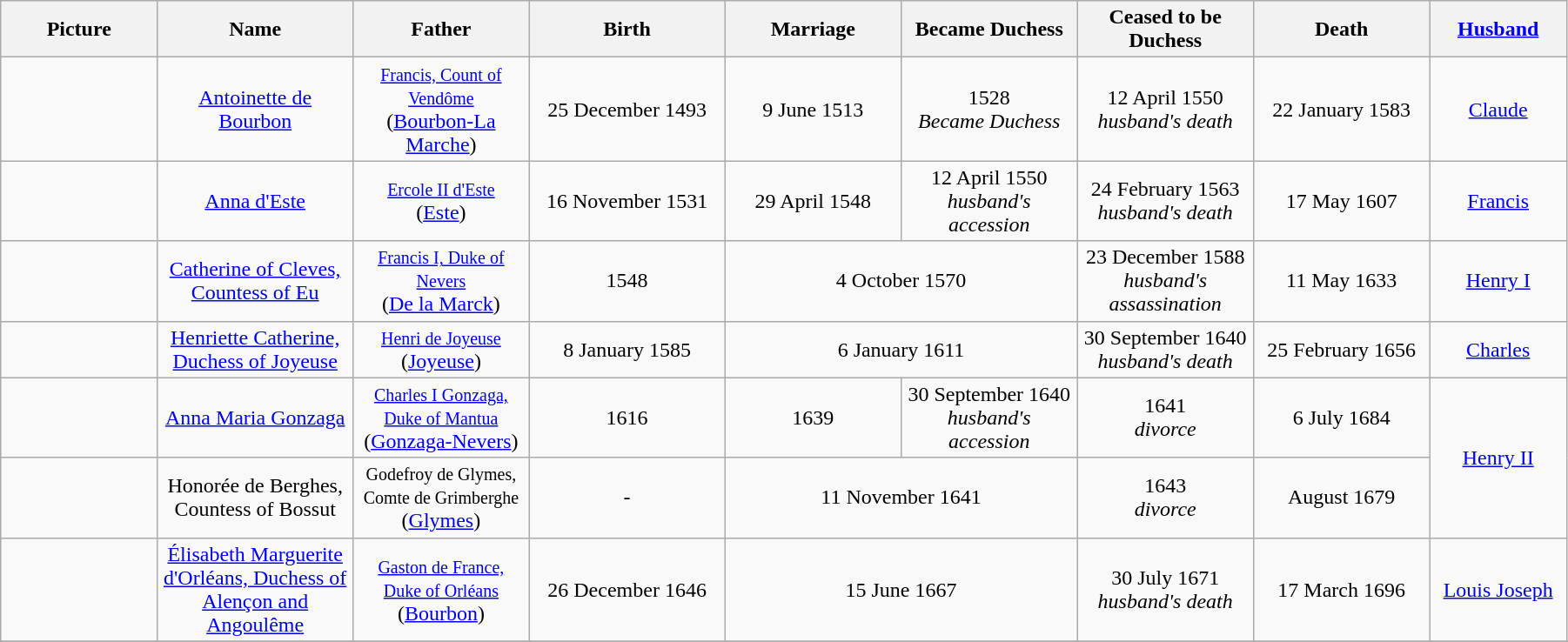<table width=95% class="wikitable">
<tr>
<th width = "8%">Picture</th>
<th width = "10%">Name</th>
<th width = "9%">Father</th>
<th width = "10%">Birth</th>
<th width = "9%">Marriage</th>
<th width = "9%">Became Duchess</th>
<th width = "9%">Ceased to be Duchess</th>
<th width = "9%">Death</th>
<th width = "7%"><a href='#'>Husband</a></th>
</tr>
<tr>
<td align="center"></td>
<td align="center"><a href='#'>Antoinette de Bourbon</a></td>
<td align="center"><small><a href='#'>Francis, Count of Vendôme</a></small><br>(<a href='#'>Bourbon-La Marche</a>)</td>
<td align="center">25 December 1493</td>
<td align="center">9 June 1513</td>
<td align="center">1528<br><em>Became Duchess</em></td>
<td align="center">12 April 1550<br><em>husband's death</em></td>
<td align="center">22 January 1583</td>
<td align="center"><a href='#'>Claude</a></td>
</tr>
<tr>
<td align="center"></td>
<td align="center"><a href='#'>Anna d'Este</a></td>
<td align="center"><small><a href='#'>Ercole II d'Este</a></small><br>(<a href='#'>Este</a>)</td>
<td align="center">16 November 1531</td>
<td align="center">29 April 1548</td>
<td align="center">12 April 1550<br><em>husband's accession</em></td>
<td align="center">24 February 1563<br><em>husband's death</em></td>
<td align="center">17 May 1607</td>
<td align="center"><a href='#'>Francis</a></td>
</tr>
<tr>
<td align="center"></td>
<td align="center"><a href='#'>Catherine of Cleves, Countess of Eu</a></td>
<td align="center"><small><a href='#'>Francis I, Duke of Nevers</a></small><br>(<a href='#'>De la Marck</a>)</td>
<td align="center">1548</td>
<td align="center" colspan="2">4 October 1570</td>
<td align="center">23 December 1588<br><em>husband's assassination</em></td>
<td align="center">11 May 1633</td>
<td align="center"><a href='#'>Henry I</a></td>
</tr>
<tr>
<td align="center"></td>
<td align="center"><a href='#'>Henriette Catherine, Duchess of Joyeuse</a></td>
<td align="center"><small><a href='#'>Henri de Joyeuse</a></small><br>(<a href='#'>Joyeuse</a>)</td>
<td align="center">8 January 1585</td>
<td align="center" colspan="2">6 January 1611</td>
<td align="center">30 September 1640<br><em>husband's death</em></td>
<td align="center">25 February 1656</td>
<td align="center"><a href='#'>Charles</a></td>
</tr>
<tr>
<td align="center"></td>
<td align="center"><a href='#'>Anna Maria Gonzaga</a></td>
<td align="center"><small><a href='#'>Charles I Gonzaga, Duke of Mantua</a></small><br>(<a href='#'>Gonzaga-Nevers</a>)</td>
<td align="center">1616</td>
<td align="center">1639</td>
<td align="center">30 September 1640<br><em>husband's accession</em></td>
<td align="center">1641<br><em>divorce</em></td>
<td align="center">6 July 1684</td>
<td align="center" rowspan="2"><a href='#'>Henry II</a></td>
</tr>
<tr>
<td align="center"></td>
<td align="center">Honorée de Berghes, Countess of Bossut</td>
<td align="center"><small>Godefroy de Glymes, Comte de  Grimberghe</small><br>(<a href='#'>Glymes</a>)</td>
<td align="center">-</td>
<td align="center" colspan="2">11 November 1641</td>
<td align="center">1643<br><em>divorce</em></td>
<td align="center">August 1679</td>
</tr>
<tr>
<td align="center"></td>
<td align="center"><a href='#'>Élisabeth Marguerite d'Orléans, Duchess of Alençon and Angoulême</a></td>
<td align="center"><small><a href='#'>Gaston de France, Duke of Orléans</a></small><br>(<a href='#'>Bourbon</a>)</td>
<td align="center">26 December 1646</td>
<td align="center" colspan="2">15 June 1667</td>
<td align="center">30 July 1671<br><em>husband's death</em></td>
<td align="center">17 March 1696</td>
<td align="center"><a href='#'>Louis Joseph</a></td>
</tr>
<tr>
</tr>
</table>
